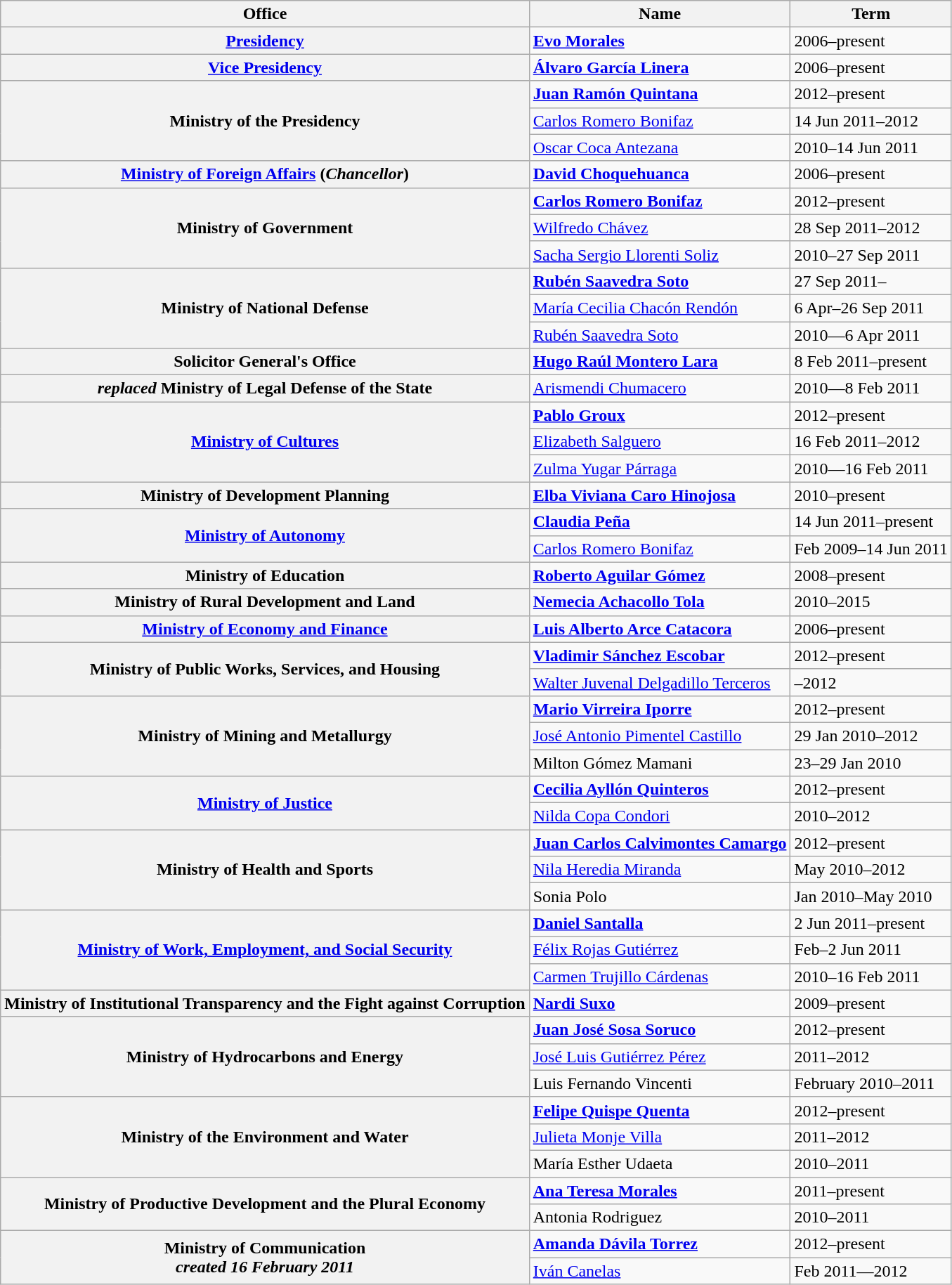<table class="wikitable">
<tr>
<th scope="col">Office</th>
<th scope="col">Name</th>
<th scope="col">Term</th>
</tr>
<tr>
<th scope="row"><a href='#'>Presidency</a></th>
<td><strong><a href='#'>Evo Morales</a></strong></td>
<td>2006–present</td>
</tr>
<tr>
<th scope="row"><a href='#'>Vice Presidency</a></th>
<td><strong><a href='#'>Álvaro García Linera</a></strong></td>
<td>2006–present</td>
</tr>
<tr>
<th scope="row" rowspan="3">Ministry of the Presidency</th>
<td><strong><a href='#'>Juan Ramón Quintana</a></strong></td>
<td>2012–present</td>
</tr>
<tr>
<td><a href='#'>Carlos Romero Bonifaz</a></td>
<td>14 Jun 2011–2012</td>
</tr>
<tr>
<td><a href='#'>Oscar Coca Antezana</a></td>
<td>2010–14 Jun 2011</td>
</tr>
<tr>
<th scope="row"><a href='#'>Ministry of Foreign Affairs</a> (<em>Chancellor</em>)</th>
<td><strong><a href='#'>David Choquehuanca</a></strong></td>
<td>2006–present</td>
</tr>
<tr>
<th scope="row" rowspan="3">Ministry of Government</th>
<td><strong><a href='#'>Carlos Romero Bonifaz</a></strong></td>
<td>2012–present</td>
</tr>
<tr>
<td><a href='#'>Wilfredo Chávez</a></td>
<td>28 Sep 2011–2012</td>
</tr>
<tr>
<td><a href='#'>Sacha Sergio Llorenti Soliz</a></td>
<td>2010–27 Sep 2011</td>
</tr>
<tr>
<th scope="row" rowspan="3">Ministry of National Defense</th>
<td><strong><a href='#'>Rubén Saavedra Soto</a></strong></td>
<td>27 Sep 2011–</td>
</tr>
<tr>
<td><a href='#'>María Cecilia Chacón Rendón</a></td>
<td>6 Apr–26 Sep 2011</td>
</tr>
<tr>
<td><a href='#'>Rubén Saavedra Soto</a></td>
<td>2010—6 Apr 2011</td>
</tr>
<tr>
<th scope="row">Solicitor General's Office</th>
<td><strong><a href='#'>Hugo Raúl Montero Lara</a></strong></td>
<td>8 Feb 2011–present</td>
</tr>
<tr>
<th scope="row"><em>replaced</em> Ministry of Legal Defense of the State</th>
<td><a href='#'>Arismendi Chumacero</a></td>
<td>2010—8 Feb 2011</td>
</tr>
<tr>
<th scope="row"  rowspan="3"><a href='#'>Ministry of Cultures</a></th>
<td><strong><a href='#'>Pablo Groux</a></strong></td>
<td>2012–present</td>
</tr>
<tr>
<td><a href='#'>Elizabeth Salguero</a></td>
<td>16 Feb 2011–2012</td>
</tr>
<tr>
<td><a href='#'>Zulma Yugar Párraga</a></td>
<td>2010—16 Feb 2011</td>
</tr>
<tr>
<th scope="row">Ministry of Development Planning</th>
<td><strong><a href='#'>Elba Viviana Caro Hinojosa</a></strong></td>
<td>2010–present</td>
</tr>
<tr>
<th scope="row"  rowspan="2"><a href='#'>Ministry of Autonomy</a></th>
<td><strong><a href='#'>Claudia Peña</a></strong></td>
<td>14 Jun 2011–present</td>
</tr>
<tr>
<td><a href='#'>Carlos Romero Bonifaz</a></td>
<td>Feb 2009–14 Jun 2011</td>
</tr>
<tr>
<th scope="row">Ministry of Education</th>
<td><strong><a href='#'>Roberto Aguilar Gómez</a></strong></td>
<td>2008–present</td>
</tr>
<tr>
<th scope="row">Ministry of Rural Development and Land</th>
<td><strong><a href='#'>Nemecia Achacollo Tola</a></strong></td>
<td>2010–2015</td>
</tr>
<tr>
<th scope="row"><a href='#'>Ministry of Economy and Finance</a></th>
<td><strong><a href='#'>Luis Alberto Arce Catacora</a></strong></td>
<td>2006–present</td>
</tr>
<tr>
<th scope="row"  rowspan="2">Ministry of Public Works, Services, and Housing</th>
<td><strong><a href='#'>Vladimir Sánchez Escobar</a></strong></td>
<td>2012–present</td>
</tr>
<tr>
<td><a href='#'>Walter Juvenal Delgadillo Terceros</a></td>
<td>–2012</td>
</tr>
<tr>
<th scope="row"  rowspan="3">Ministry of Mining and Metallurgy</th>
<td><strong><a href='#'>Mario Virreira Iporre</a></strong></td>
<td>2012–present</td>
</tr>
<tr>
<td><a href='#'>José Antonio Pimentel Castillo</a></td>
<td>29 Jan 2010–2012</td>
</tr>
<tr>
<td>Milton Gómez Mamani</td>
<td>23–29 Jan 2010</td>
</tr>
<tr>
<th scope="row"  rowspan="2"><a href='#'>Ministry of Justice</a></th>
<td><strong><a href='#'>Cecilia Ayllón Quinteros</a></strong></td>
<td>2012–present</td>
</tr>
<tr>
<td><a href='#'>Nilda Copa Condori</a></td>
<td>2010–2012</td>
</tr>
<tr>
<th scope="row"  rowspan="3">Ministry of Health and Sports</th>
<td><strong><a href='#'>Juan Carlos Calvimontes Camargo</a></strong></td>
<td>2012–present</td>
</tr>
<tr>
<td><a href='#'>Nila Heredia Miranda</a></td>
<td>May 2010–2012</td>
</tr>
<tr>
<td>Sonia Polo</td>
<td>Jan 2010–May 2010</td>
</tr>
<tr>
<th scope="row"  rowspan="3"><a href='#'>Ministry of Work, Employment, and Social Security</a></th>
<td><strong><a href='#'>Daniel Santalla</a></strong></td>
<td>2 Jun 2011–present</td>
</tr>
<tr>
<td><a href='#'>Félix Rojas Gutiérrez</a></td>
<td>Feb–2 Jun 2011</td>
</tr>
<tr>
<td><a href='#'>Carmen Trujillo Cárdenas</a></td>
<td>2010–16 Feb 2011</td>
</tr>
<tr>
<th scope="row">Ministry of Institutional Transparency and the Fight against Corruption</th>
<td><strong><a href='#'>Nardi Suxo</a></strong></td>
<td>2009–present</td>
</tr>
<tr>
<th scope="row" rowspan="3">Ministry of Hydrocarbons and Energy</th>
<td><strong><a href='#'>Juan José Sosa Soruco</a></strong></td>
<td>2012–present</td>
</tr>
<tr>
<td><a href='#'>José Luis Gutiérrez Pérez</a></td>
<td>2011–2012</td>
</tr>
<tr>
<td>Luis Fernando Vincenti</td>
<td>February 2010–2011</td>
</tr>
<tr>
<th scope="row" rowspan="3">Ministry of the Environment and Water</th>
<td><strong><a href='#'>Felipe Quispe Quenta</a></strong></td>
<td>2012–present</td>
</tr>
<tr>
<td><a href='#'>Julieta Monje Villa</a></td>
<td>2011–2012</td>
</tr>
<tr>
<td>María Esther Udaeta</td>
<td>2010–2011</td>
</tr>
<tr>
<th scope="row" rowspan="2">Ministry of Productive Development and the Plural Economy</th>
<td><strong><a href='#'>Ana Teresa Morales</a></strong></td>
<td>2011–present</td>
</tr>
<tr>
<td>Antonia Rodriguez</td>
<td>2010–2011</td>
</tr>
<tr>
<th scope="row" rowspan="2">Ministry of Communication<br><em>created 16 February 2011</em></th>
<td><strong><a href='#'>Amanda Dávila Torrez</a></strong></td>
<td>2012–present</td>
</tr>
<tr>
<td><a href='#'>Iván Canelas</a></td>
<td>Feb 2011—2012</td>
</tr>
</table>
